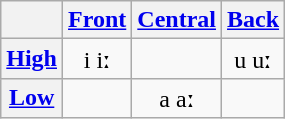<table class="wikitable IPA" style="text-align:center">
<tr>
<th></th>
<th><a href='#'>Front</a></th>
<th><a href='#'>Central</a></th>
<th><a href='#'>Back</a></th>
</tr>
<tr align="center">
<th><a href='#'>High</a></th>
<td>i iː</td>
<td></td>
<td>u uː</td>
</tr>
<tr align="center">
<th><a href='#'>Low</a></th>
<td></td>
<td>a aː</td>
<td></td>
</tr>
</table>
